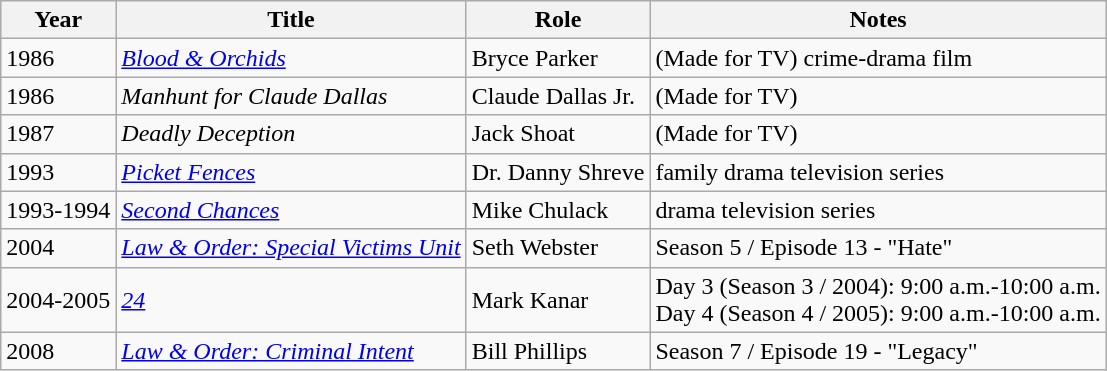<table class="wikitable sortable">
<tr>
<th>Year</th>
<th>Title</th>
<th>Role</th>
<th class="unsortable">Notes</th>
</tr>
<tr>
<td>1986</td>
<td><em><a href='#'>Blood & Orchids</a></em></td>
<td>Bryce Parker</td>
<td>(Made for TV) crime-drama film</td>
</tr>
<tr>
<td>1986</td>
<td><em>Manhunt for Claude Dallas</em></td>
<td>Claude Dallas Jr.</td>
<td>(Made for TV)</td>
</tr>
<tr>
<td>1987</td>
<td><em>Deadly Deception</em></td>
<td>Jack Shoat</td>
<td>(Made for TV)</td>
</tr>
<tr>
<td>1993</td>
<td><em><a href='#'>Picket Fences</a></em></td>
<td>Dr. Danny Shreve</td>
<td>family drama television series</td>
</tr>
<tr>
<td>1993-1994</td>
<td><em><a href='#'>Second Chances</a></em></td>
<td>Mike Chulack</td>
<td>drama television series</td>
</tr>
<tr>
<td>2004</td>
<td><em><a href='#'>Law & Order: Special Victims Unit</a></em></td>
<td>Seth Webster</td>
<td>Season 5 / Episode 13 - "Hate"</td>
</tr>
<tr>
<td>2004-2005</td>
<td><em><a href='#'>24</a></em></td>
<td>Mark Kanar</td>
<td>Day 3 (Season 3 / 2004): 9:00 a.m.-10:00 a.m.<br>Day 4 (Season 4 / 2005): 9:00 a.m.-10:00 a.m.</td>
</tr>
<tr>
<td>2008</td>
<td><em><a href='#'>Law & Order: Criminal Intent</a></em></td>
<td>Bill Phillips</td>
<td>Season 7 / Episode 19 - "Legacy"</td>
</tr>
</table>
